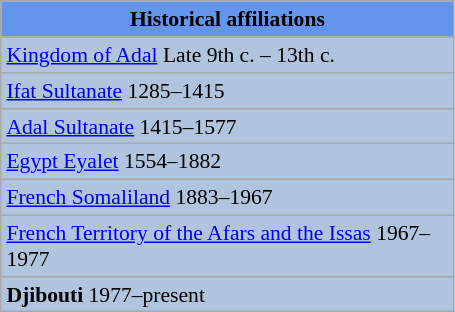<table class="wikitable" style="background-color:LightSteelBlue; width:21em; font-size:90%; float:left; margin-left:1em">
<tr>
<th style="background-color:CornflowerBlue">Historical affiliations</th>
</tr>
<tr>
<td><a href='#'>Kingdom of Adal</a> Late 9th c. – 13th c.</td>
</tr>
<tr>
<td><a href='#'>Ifat Sultanate</a> 1285–1415</td>
</tr>
<tr>
<td><a href='#'>Adal Sultanate</a> 1415–1577</td>
</tr>
<tr>
<td><a href='#'>Egypt Eyalet</a> 1554–1882</td>
</tr>
<tr>
<td> <a href='#'>French Somaliland</a> 1883–1967</td>
</tr>
<tr>
<td> <a href='#'>French Territory of the Afars and the Issas</a> 1967–1977</td>
</tr>
<tr>
<td> <strong>Djibouti</strong> 1977–present</td>
</tr>
</table>
